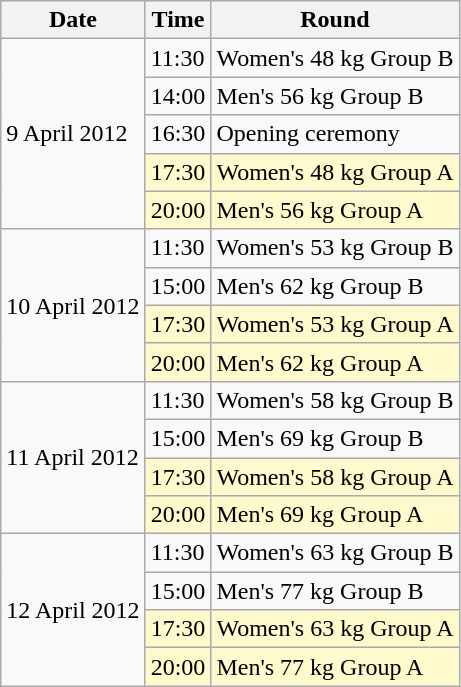<table class="wikitable">
<tr>
<th>Date</th>
<th>Time</th>
<th>Round</th>
</tr>
<tr>
<td rowspan=5>9 April 2012</td>
<td>11:30</td>
<td>Women's 48 kg Group B</td>
</tr>
<tr>
<td>14:00</td>
<td>Men's 56 kg Group B</td>
</tr>
<tr>
<td>16:30</td>
<td>Opening ceremony</td>
</tr>
<tr style=background:lemonchiffon>
<td>17:30</td>
<td>Women's 48 kg Group A</td>
</tr>
<tr style=background:lemonchiffon>
<td>20:00</td>
<td>Men's 56 kg Group A</td>
</tr>
<tr>
<td rowspan=4>10 April 2012</td>
<td>11:30</td>
<td>Women's 53 kg Group B</td>
</tr>
<tr>
<td>15:00</td>
<td>Men's 62 kg Group B</td>
</tr>
<tr style=background:lemonchiffon>
<td>17:30</td>
<td>Women's 53 kg Group A</td>
</tr>
<tr style=background:lemonchiffon>
<td>20:00</td>
<td>Men's 62 kg Group A</td>
</tr>
<tr>
<td rowspan=4>11 April 2012</td>
<td>11:30</td>
<td>Women's 58 kg Group B</td>
</tr>
<tr>
<td>15:00</td>
<td>Men's 69 kg Group B</td>
</tr>
<tr style=background:lemonchiffon>
<td>17:30</td>
<td>Women's 58 kg Group A</td>
</tr>
<tr style=background:lemonchiffon>
<td>20:00</td>
<td>Men's 69 kg Group A</td>
</tr>
<tr>
<td rowspan=4>12 April 2012</td>
<td>11:30</td>
<td>Women's 63 kg Group B</td>
</tr>
<tr>
<td>15:00</td>
<td>Men's 77 kg Group B</td>
</tr>
<tr style=background:lemonchiffon>
<td>17:30</td>
<td>Women's 63 kg Group A</td>
</tr>
<tr style=background:lemonchiffon>
<td>20:00</td>
<td>Men's 77 kg Group A</td>
</tr>
</table>
